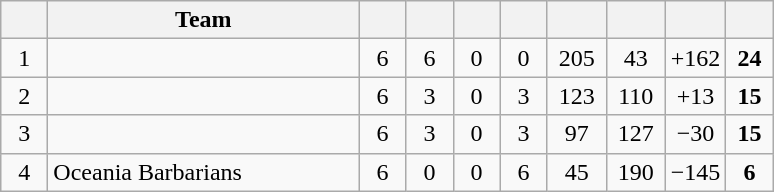<table class="wikitable" style="text-align:center;">
<tr>
<th style="width:1.5em;"></th>
<th style="width:12.5em">Team</th>
<th style="width:1.5em;"></th>
<th style="width:1.5em;"></th>
<th style="width:1.5em;"></th>
<th style="width:1.5em;"></th>
<th style="width:2.0em;"></th>
<th style="width:2.0em;"></th>
<th style="width:2.0em;"></th>
<th style="width:1.5em;"></th>
</tr>
<tr>
<td>1</td>
<td align=left></td>
<td>6</td>
<td>6</td>
<td>0</td>
<td>0</td>
<td>205</td>
<td>43</td>
<td>+162</td>
<td><strong>24</strong></td>
</tr>
<tr>
<td>2</td>
<td align=left></td>
<td>6</td>
<td>3</td>
<td>0</td>
<td>3</td>
<td>123</td>
<td>110</td>
<td>+13</td>
<td><strong>15</strong></td>
</tr>
<tr>
<td>3</td>
<td align=left></td>
<td>6</td>
<td>3</td>
<td>0</td>
<td>3</td>
<td>97</td>
<td>127</td>
<td>−30</td>
<td><strong>15</strong></td>
</tr>
<tr>
<td>4</td>
<td align=left>Oceania Barbarians</td>
<td>6</td>
<td>0</td>
<td>0</td>
<td>6</td>
<td>45</td>
<td>190</td>
<td>−145</td>
<td><strong>6</strong></td>
</tr>
</table>
